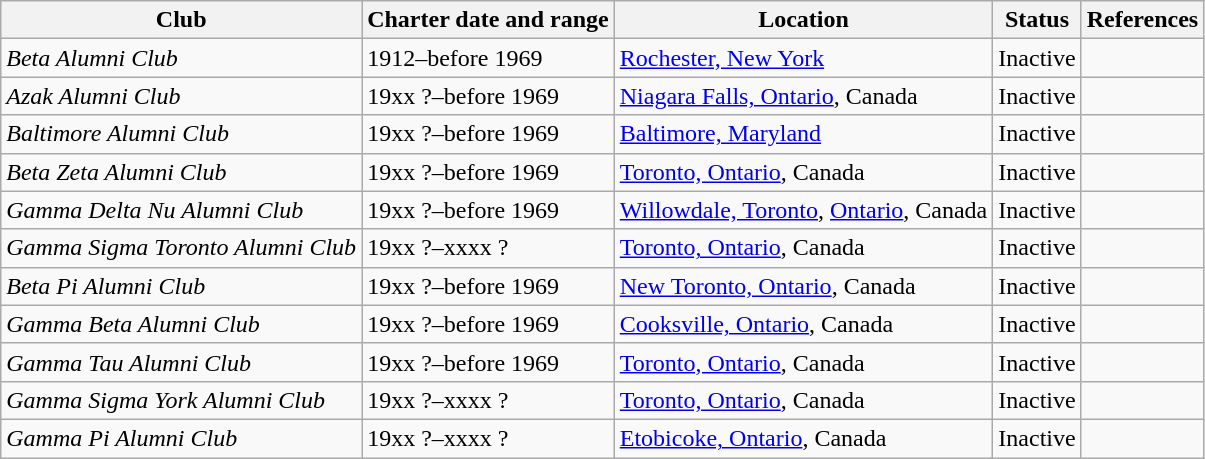<table class="wikitable sortable">
<tr>
<th>Club</th>
<th>Charter date and range</th>
<th>Location</th>
<th>Status</th>
<th>References</th>
</tr>
<tr>
<td><em>Beta Alumni Club</em></td>
<td>1912–before 1969</td>
<td><a href='#'>Rochester, New York</a></td>
<td>Inactive</td>
<td></td>
</tr>
<tr>
<td><em>Azak Alumni Club</em></td>
<td>19xx ?–before 1969</td>
<td><a href='#'>Niagara Falls, Ontario</a>, Canada</td>
<td>Inactive</td>
<td></td>
</tr>
<tr>
<td><em>Baltimore Alumni Club</em></td>
<td>19xx ?–before 1969</td>
<td><a href='#'>Baltimore, Maryland</a></td>
<td>Inactive</td>
<td></td>
</tr>
<tr>
<td><em>Beta Zeta Alumni Club</em></td>
<td>19xx ?–before 1969</td>
<td><a href='#'>Toronto, Ontario</a>, Canada</td>
<td>Inactive</td>
<td></td>
</tr>
<tr>
<td><em>Gamma Delta Nu Alumni Club</em></td>
<td>19xx ?–before 1969</td>
<td><a href='#'>Willowdale, Toronto</a>, <a href='#'>Ontario</a>, Canada</td>
<td>Inactive</td>
<td></td>
</tr>
<tr>
<td><em>Gamma Sigma Toronto Alumni Club</em></td>
<td>19xx ?–xxxx ?</td>
<td><a href='#'>Toronto, Ontario</a>, Canada</td>
<td>Inactive</td>
<td></td>
</tr>
<tr>
<td><em>Beta Pi Alumni Club</em></td>
<td>19xx ?–before 1969</td>
<td><a href='#'>New Toronto, Ontario</a>, Canada</td>
<td>Inactive</td>
<td></td>
</tr>
<tr>
<td><em>Gamma Beta Alumni Club</em></td>
<td>19xx ?–before 1969</td>
<td><a href='#'>Cooksville, Ontario</a>, Canada</td>
<td>Inactive</td>
<td></td>
</tr>
<tr>
<td><em>Gamma Tau Alumni Club</em></td>
<td>19xx ?–before 1969</td>
<td><a href='#'>Toronto, Ontario</a>, Canada</td>
<td>Inactive</td>
<td></td>
</tr>
<tr>
<td><em>Gamma Sigma York Alumni Club</em></td>
<td>19xx ?–xxxx ?</td>
<td><a href='#'>Toronto, Ontario</a>, Canada</td>
<td>Inactive</td>
<td></td>
</tr>
<tr>
<td><em>Gamma Pi Alumni Club</em></td>
<td>19xx ?–xxxx ?</td>
<td><a href='#'>Etobicoke, Ontario</a>, Canada</td>
<td>Inactive</td>
<td></td>
</tr>
</table>
